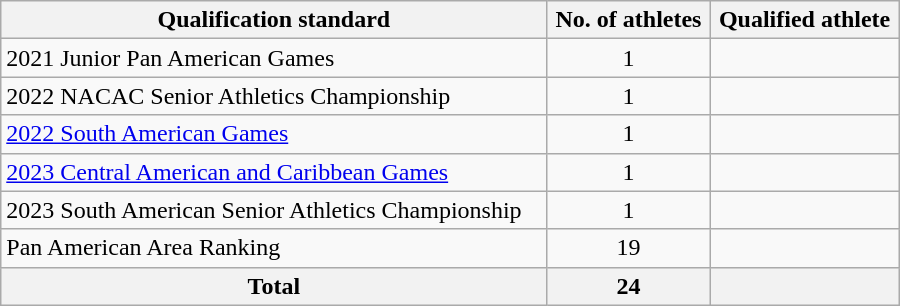<table class="wikitable" style="text-align:left; width:600px;">
<tr>
<th>Qualification standard</th>
<th>No. of athletes</th>
<th>Qualified athlete</th>
</tr>
<tr>
<td>2021 Junior Pan American Games</td>
<td align=center>1</td>
<td></td>
</tr>
<tr>
<td>2022 NACAC Senior Athletics Championship</td>
<td align=center>1</td>
<td></td>
</tr>
<tr>
<td><a href='#'>2022 South American Games</a></td>
<td align=center>1</td>
<td></td>
</tr>
<tr>
<td><a href='#'>2023 Central American and Caribbean Games</a></td>
<td align=center>1</td>
<td></td>
</tr>
<tr>
<td>2023 South American Senior Athletics Championship</td>
<td align=center>1</td>
<td></td>
</tr>
<tr>
<td>Pan American Area Ranking</td>
<td align=center>19</td>
<td></td>
</tr>
<tr>
<th>Total</th>
<th>24</th>
<th colspan=2></th>
</tr>
</table>
